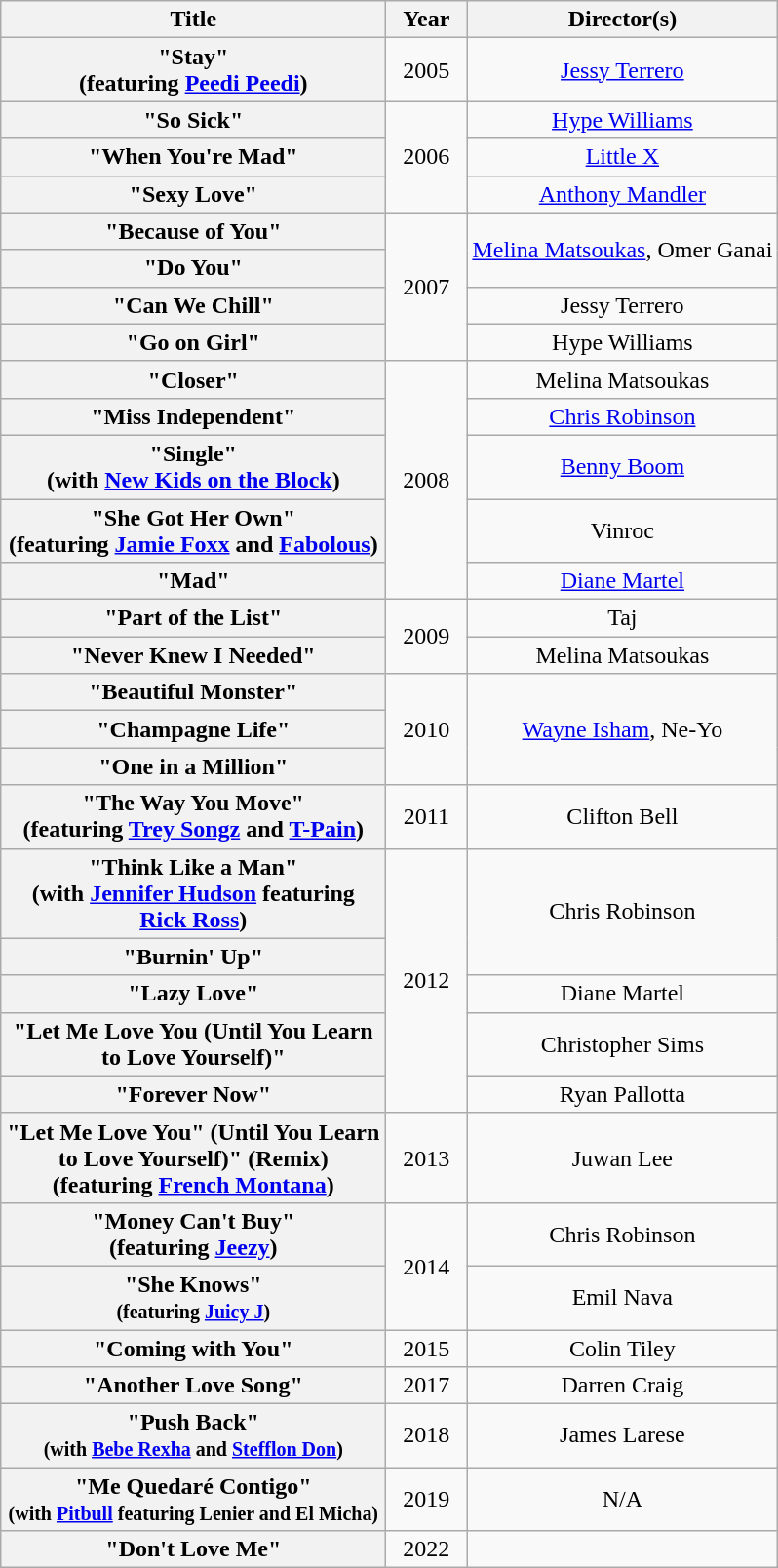<table class="wikitable plainrowheaders" style="text-align:center;">
<tr>
<th scope="col" style="width:16em;">Title</th>
<th scope="col" style="width:3em;">Year</th>
<th scope="col">Director(s)</th>
</tr>
<tr>
<th scope="row">"Stay"<br><span>(featuring <a href='#'>Peedi Peedi</a>)</span></th>
<td>2005</td>
<td><a href='#'>Jessy Terrero</a></td>
</tr>
<tr>
<th scope="row">"So Sick"</th>
<td rowspan="3">2006</td>
<td><a href='#'>Hype Williams</a></td>
</tr>
<tr>
<th scope="row">"When You're Mad"</th>
<td><a href='#'>Little X</a></td>
</tr>
<tr>
<th scope="row">"Sexy Love"</th>
<td><a href='#'>Anthony Mandler</a></td>
</tr>
<tr>
<th scope="row">"Because of You"</th>
<td rowspan="4">2007</td>
<td rowspan="2"><a href='#'>Melina Matsoukas</a>, Omer Ganai</td>
</tr>
<tr>
<th scope="row">"Do You"</th>
</tr>
<tr>
<th scope="row">"Can We Chill"</th>
<td>Jessy Terrero</td>
</tr>
<tr>
<th scope="row">"Go on Girl"</th>
<td>Hype Williams</td>
</tr>
<tr>
<th scope="row">"Closer"</th>
<td rowspan="5">2008</td>
<td>Melina Matsoukas</td>
</tr>
<tr>
<th scope="row">"Miss Independent"</th>
<td><a href='#'>Chris Robinson</a></td>
</tr>
<tr>
<th scope="row">"Single"<br><span>(with <a href='#'>New Kids on the Block</a>)</span></th>
<td><a href='#'>Benny Boom</a></td>
</tr>
<tr>
<th scope="row">"She Got Her Own"<br><span>(featuring <a href='#'>Jamie Foxx</a> and <a href='#'>Fabolous</a>)</span></th>
<td>Vinroc</td>
</tr>
<tr>
<th scope="row">"Mad"</th>
<td><a href='#'>Diane Martel</a></td>
</tr>
<tr>
<th scope="row">"Part of the List"</th>
<td rowspan="2">2009</td>
<td>Taj</td>
</tr>
<tr>
<th scope="row">"Never Knew I Needed"</th>
<td>Melina Matsoukas</td>
</tr>
<tr>
<th scope="row">"Beautiful Monster"</th>
<td rowspan="3">2010</td>
<td rowspan="3"><a href='#'>Wayne Isham</a>, Ne-Yo</td>
</tr>
<tr>
<th scope="row">"Champagne Life"</th>
</tr>
<tr>
<th scope="row">"One in a Million"</th>
</tr>
<tr>
<th scope="row">"The Way You Move"<br><span>(featuring <a href='#'>Trey Songz</a> and <a href='#'>T-Pain</a>)</span></th>
<td>2011</td>
<td>Clifton Bell</td>
</tr>
<tr>
<th scope="row">"Think Like a Man"<br><span>(with <a href='#'>Jennifer Hudson</a> featuring <a href='#'>Rick Ross</a>)</span></th>
<td rowspan="5">2012</td>
<td rowspan="2">Chris Robinson</td>
</tr>
<tr>
<th scope="row">"Burnin' Up"</th>
</tr>
<tr>
<th scope="row">"Lazy Love"</th>
<td>Diane Martel</td>
</tr>
<tr>
<th scope="row">"Let Me Love You (Until You Learn to Love Yourself)"</th>
<td>Christopher Sims</td>
</tr>
<tr>
<th scope="row">"Forever Now"</th>
<td>Ryan Pallotta</td>
</tr>
<tr>
<th scope="row">"Let Me Love You" (Until You Learn to Love Yourself)" (Remix)<br><span>(featuring <a href='#'>French Montana</a>)</span></th>
<td>2013</td>
<td>Juwan Lee</td>
</tr>
<tr>
<th scope="row">"Money Can't Buy" <br><span>(featuring <a href='#'>Jeezy</a>)</span></th>
<td rowspan="2">2014</td>
<td>Chris Robinson</td>
</tr>
<tr>
<th scope="row">"She Knows"<br><small>(featuring <a href='#'>Juicy J</a>)</small></th>
<td>Emil Nava</td>
</tr>
<tr>
<th scope="row">"Coming with You"</th>
<td>2015</td>
<td>Colin Tiley</td>
</tr>
<tr>
<th scope="row">"Another Love Song"</th>
<td>2017</td>
<td>Darren Craig</td>
</tr>
<tr>
<th scope="row">"Push Back" <br><small>(with <a href='#'>Bebe Rexha</a> and <a href='#'>Stefflon Don</a>)</small></th>
<td>2018</td>
<td>James Larese</td>
</tr>
<tr>
<th scope="row">"Me Quedaré Contigo" <br><small>(with <a href='#'>Pitbull</a> featuring Lenier and El Micha)</small></th>
<td>2019</td>
<td>N/A</td>
</tr>
<tr>
<th scope="row">"Don't Love Me"</th>
<td>2022</td>
<td></td>
</tr>
</table>
